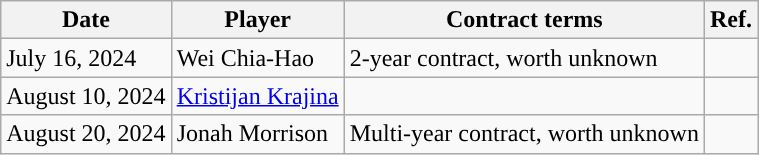<table class="wikitable">
<tr>
<th>Date</th>
<th>Player</th>
<th>Contract terms</th>
<th>Ref.</th>
</tr>
<tr>
<td>July 16, 2024</td>
<td>Wei Chia-Hao</td>
<td>2-year contract, worth unknown</td>
<td></td>
</tr>
<tr>
<td>August 10, 2024</td>
<td><a href='#'>Kristijan Krajina</a></td>
<td></td>
<td></td>
</tr>
<tr>
<td>August 20, 2024</td>
<td>Jonah Morrison</td>
<td>Multi-year contract, worth unknown</td>
<td></td>
</tr>
</table>
